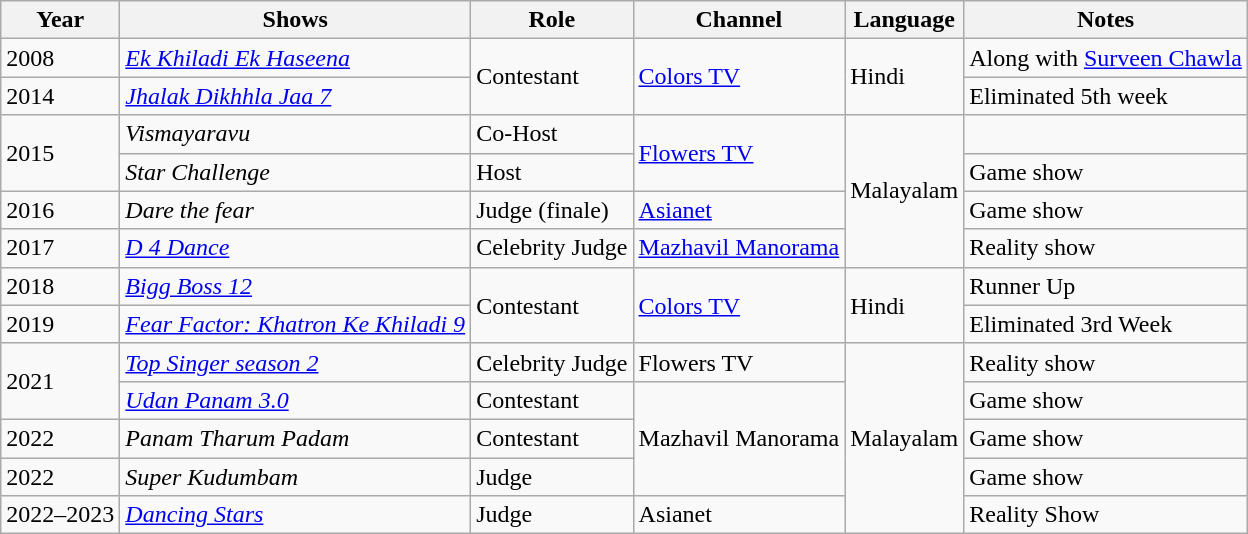<table class="wikitable">
<tr>
<th>Year</th>
<th>Shows</th>
<th>Role</th>
<th>Channel</th>
<th>Language</th>
<th>Notes</th>
</tr>
<tr>
<td>2008</td>
<td><em><a href='#'>Ek Khiladi Ek Haseena</a></em></td>
<td rowspan=2>Contestant</td>
<td rowspan=2><a href='#'>Colors TV</a></td>
<td rowspan=2>Hindi</td>
<td>Along with <a href='#'>Surveen Chawla</a></td>
</tr>
<tr>
<td>2014</td>
<td><em><a href='#'>Jhalak Dikhhla Jaa 7</a></em></td>
<td>Eliminated 5th week</td>
</tr>
<tr>
<td rowspan=2>2015</td>
<td><em>Vismayaravu</em></td>
<td>Co-Host</td>
<td rowspan=2><a href='#'>Flowers TV</a></td>
<td Rowspan=4>Malayalam</td>
<td></td>
</tr>
<tr>
<td><em>Star Challenge</em></td>
<td>Host</td>
<td>Game show</td>
</tr>
<tr>
<td>2016</td>
<td><em>Dare the fear</em></td>
<td>Judge (finale)</td>
<td><a href='#'>Asianet</a></td>
<td>Game show</td>
</tr>
<tr>
<td>2017</td>
<td><em><a href='#'>D 4 Dance</a></em></td>
<td>Celebrity Judge</td>
<td><a href='#'>Mazhavil Manorama</a></td>
<td>Reality show</td>
</tr>
<tr>
<td>2018</td>
<td><em><a href='#'>Bigg Boss 12</a></em></td>
<td rowspan=2>Contestant</td>
<td rowspan=2><a href='#'>Colors TV</a></td>
<td rowspan=2>Hindi</td>
<td>Runner Up</td>
</tr>
<tr>
<td>2019</td>
<td><em><a href='#'>Fear Factor: Khatron Ke Khiladi 9</a></em></td>
<td>Eliminated 3rd Week</td>
</tr>
<tr>
<td Rowspan=2>2021</td>
<td><em><a href='#'>Top Singer season 2</a></em></td>
<td>Celebrity Judge</td>
<td>Flowers TV</td>
<td rowspan=5>Malayalam</td>
<td>Reality show</td>
</tr>
<tr>
<td><em><a href='#'>Udan Panam 3.0</a></em></td>
<td>Contestant</td>
<td rowspan=3>Mazhavil Manorama</td>
<td>Game show</td>
</tr>
<tr>
<td>2022</td>
<td><em>Panam Tharum Padam</em></td>
<td>Contestant</td>
<td>Game show</td>
</tr>
<tr>
<td>2022</td>
<td><em>Super Kudumbam</em></td>
<td>Judge</td>
<td>Game show</td>
</tr>
<tr>
<td>2022–2023</td>
<td><em><a href='#'>Dancing Stars</a></em></td>
<td>Judge</td>
<td>Asianet</td>
<td>Reality Show</td>
</tr>
</table>
